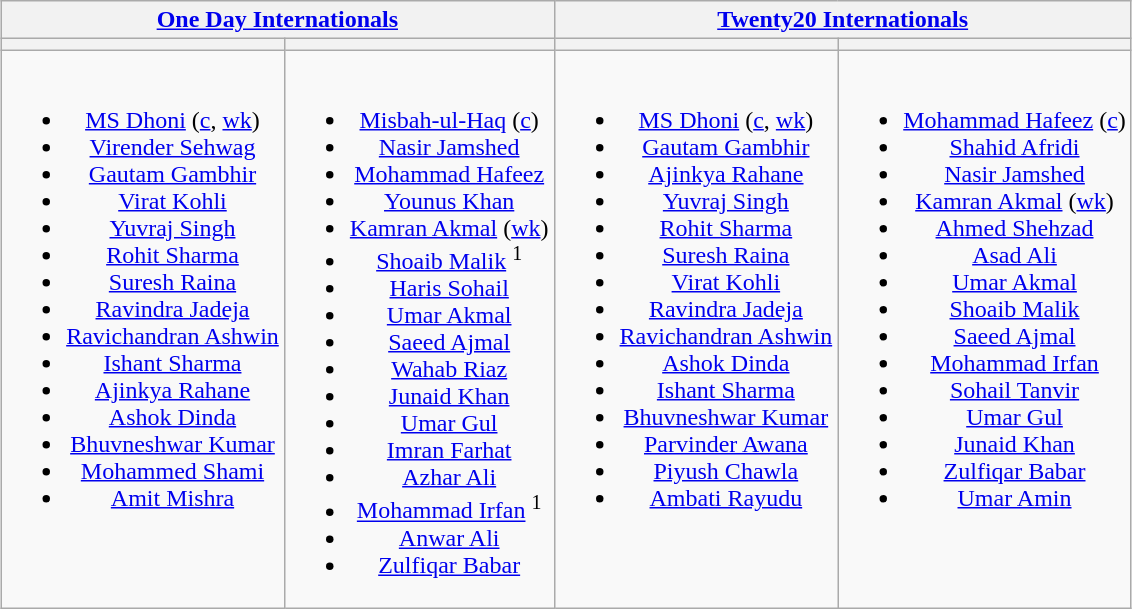<table class="wikitable" style="text-align:center; margin:auto">
<tr>
<th colspan="2"><a href='#'>One Day Internationals</a></th>
<th colspan="2"><a href='#'>Twenty20 Internationals</a></th>
</tr>
<tr>
<th></th>
<th></th>
<th></th>
<th></th>
</tr>
<tr style="vertical-align:top">
<td><br><ul><li><a href='#'>MS Dhoni</a> (<a href='#'>c</a>, <a href='#'>wk</a>)</li><li><a href='#'>Virender Sehwag</a></li><li><a href='#'>Gautam Gambhir</a></li><li><a href='#'>Virat Kohli</a></li><li><a href='#'>Yuvraj Singh</a></li><li><a href='#'>Rohit Sharma</a></li><li><a href='#'>Suresh Raina</a></li><li><a href='#'>Ravindra Jadeja</a></li><li><a href='#'>Ravichandran Ashwin</a></li><li><a href='#'>Ishant Sharma</a></li><li><a href='#'>Ajinkya Rahane</a></li><li><a href='#'>Ashok Dinda</a></li><li><a href='#'>Bhuvneshwar Kumar</a></li><li><a href='#'>Mohammed Shami</a></li><li><a href='#'>Amit Mishra</a></li></ul></td>
<td><br><ul><li><a href='#'>Misbah-ul-Haq</a> (<a href='#'>c</a>)</li><li><a href='#'>Nasir Jamshed</a></li><li><a href='#'>Mohammad Hafeez</a></li><li><a href='#'>Younus Khan</a></li><li><a href='#'>Kamran Akmal</a>  (<a href='#'>wk</a>)</li><li><a href='#'>Shoaib Malik</a> <sup>1</sup></li><li><a href='#'>Haris Sohail</a></li><li><a href='#'>Umar Akmal</a></li><li><a href='#'>Saeed Ajmal</a></li><li><a href='#'>Wahab Riaz</a></li><li><a href='#'>Junaid Khan</a></li><li><a href='#'>Umar Gul</a></li><li><a href='#'>Imran Farhat</a></li><li><a href='#'>Azhar Ali</a></li><li><a href='#'>Mohammad Irfan</a> <sup>1</sup></li><li><a href='#'>Anwar Ali</a></li><li><a href='#'>Zulfiqar Babar</a></li></ul></td>
<td><br><ul><li><a href='#'>MS Dhoni</a> (<a href='#'>c</a>, <a href='#'>wk</a>)</li><li><a href='#'>Gautam Gambhir</a></li><li><a href='#'>Ajinkya Rahane</a></li><li><a href='#'>Yuvraj Singh</a></li><li><a href='#'>Rohit Sharma</a></li><li><a href='#'>Suresh Raina</a></li><li><a href='#'>Virat Kohli</a></li><li><a href='#'>Ravindra Jadeja</a></li><li><a href='#'>Ravichandran Ashwin</a></li><li><a href='#'>Ashok Dinda</a></li><li><a href='#'>Ishant Sharma</a></li><li><a href='#'>Bhuvneshwar Kumar</a></li><li><a href='#'>Parvinder Awana</a></li><li><a href='#'>Piyush Chawla</a></li><li><a href='#'>Ambati Rayudu</a></li></ul></td>
<td><br><ul><li><a href='#'>Mohammad Hafeez</a> (<a href='#'>c</a>)</li><li><a href='#'>Shahid Afridi</a></li><li><a href='#'>Nasir Jamshed</a></li><li><a href='#'>Kamran Akmal</a> (<a href='#'>wk</a>)</li><li><a href='#'>Ahmed Shehzad</a></li><li><a href='#'>Asad Ali</a></li><li><a href='#'>Umar Akmal</a></li><li><a href='#'>Shoaib Malik</a></li><li><a href='#'>Saeed Ajmal</a></li><li><a href='#'>Mohammad Irfan</a></li><li><a href='#'>Sohail Tanvir</a></li><li><a href='#'>Umar Gul</a></li><li><a href='#'>Junaid Khan</a></li><li><a href='#'>Zulfiqar Babar</a></li><li><a href='#'>Umar Amin</a></li></ul></td>
</tr>
</table>
